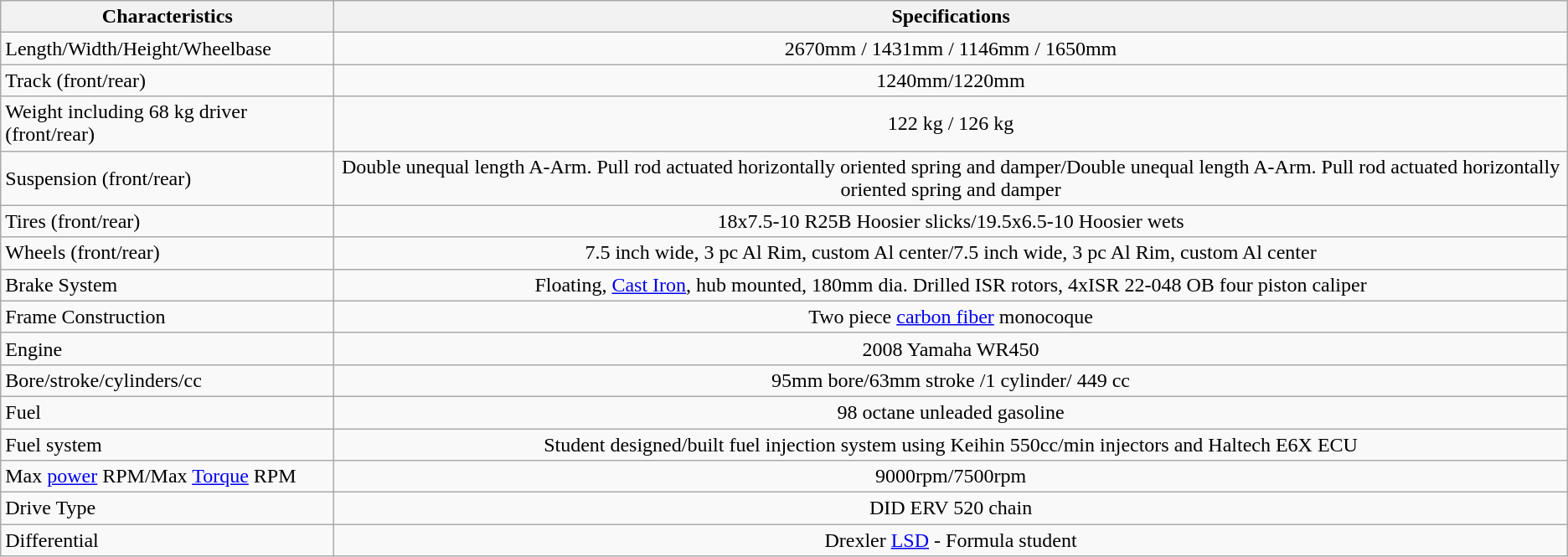<table class="wikitable">
<tr>
<th>Characteristics</th>
<th>Specifications</th>
</tr>
<tr>
<td>Length/Width/Height/Wheelbase</td>
<td style="text-align:center;">2670mm / 1431mm / 1146mm / 1650mm</td>
</tr>
<tr>
<td>Track (front/rear)</td>
<td style="text-align:center;">1240mm/1220mm</td>
</tr>
<tr>
<td>Weight including 68 kg driver (front/rear)</td>
<td style="text-align:center;">122 kg / 126 kg</td>
</tr>
<tr>
<td>Suspension (front/rear)</td>
<td style="text-align:center;">Double unequal length A-Arm. Pull rod actuated horizontally oriented spring and damper/Double unequal length A-Arm.  Pull rod actuated horizontally oriented spring and damper</td>
</tr>
<tr>
<td>Tires (front/rear)</td>
<td style="text-align:center;">18x7.5-10 R25B Hoosier slicks/19.5x6.5-10 Hoosier wets</td>
</tr>
<tr>
<td>Wheels (front/rear)</td>
<td style="text-align:center;">7.5 inch wide, 3 pc Al Rim, custom Al center/7.5 inch wide, 3 pc Al Rim, custom Al center</td>
</tr>
<tr>
<td>Brake System</td>
<td style="text-align:center;">Floating, <a href='#'>Cast Iron</a>, hub mounted, 180mm dia. Drilled ISR rotors, 4xISR 22-048 OB four piston caliper</td>
</tr>
<tr>
<td>Frame Construction</td>
<td style="text-align:center;">Two piece <a href='#'>carbon fiber</a> monocoque</td>
</tr>
<tr>
<td>Engine</td>
<td style="text-align:center;">2008 Yamaha WR450</td>
</tr>
<tr>
<td>Bore/stroke/cylinders/cc</td>
<td style="text-align:center;">95mm bore/63mm stroke /1 cylinder/ 449 cc</td>
</tr>
<tr>
<td>Fuel</td>
<td style="text-align:center;">98 octane unleaded gasoline</td>
</tr>
<tr>
<td>Fuel system</td>
<td style="text-align:center;">Student designed/built fuel injection system using Keihin 550cc/min injectors and Haltech E6X ECU</td>
</tr>
<tr>
<td>Max <a href='#'>power</a> RPM/Max <a href='#'>Torque</a> RPM</td>
<td style="text-align:center;">9000rpm/7500rpm</td>
</tr>
<tr>
<td>Drive Type</td>
<td style="text-align:center;">DID ERV 520 chain</td>
</tr>
<tr>
<td>Differential</td>
<td style="text-align:center;">Drexler <a href='#'>LSD</a> - Formula student</td>
</tr>
</table>
